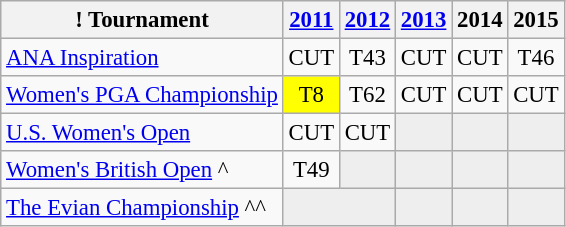<table class="wikitable" style="font-size:95%;text-align:center;">
<tr>
<th>! Tournament</th>
<th><a href='#'>2011</a></th>
<th><a href='#'>2012</a></th>
<th><a href='#'>2013</a></th>
<th>2014</th>
<th>2015</th>
</tr>
<tr>
<td align=left><a href='#'>ANA Inspiration</a></td>
<td>CUT</td>
<td>T43</td>
<td>CUT</td>
<td>CUT</td>
<td>T46</td>
</tr>
<tr>
<td align=left><a href='#'>Women's PGA Championship</a></td>
<td style="background:yellow;">T8</td>
<td>T62</td>
<td>CUT</td>
<td>CUT</td>
<td>CUT</td>
</tr>
<tr>
<td align=left><a href='#'>U.S. Women's Open</a></td>
<td>CUT</td>
<td>CUT</td>
<td style="background:#eeeeee;"></td>
<td style="background:#eeeeee;"></td>
<td style="background:#eeeeee;"></td>
</tr>
<tr>
<td align=left><a href='#'>Women's British Open</a> ^</td>
<td>T49</td>
<td style="background:#eeeeee;"></td>
<td style="background:#eeeeee;"></td>
<td style="background:#eeeeee;"></td>
<td style="background:#eeeeee;"></td>
</tr>
<tr>
<td align=left><a href='#'>The Evian Championship</a> ^^</td>
<td style="background:#eeeeee;" colspan=2></td>
<td style="background:#eeeeee;"></td>
<td style="background:#eeeeee;"></td>
<td style="background:#eeeeee;"></td>
</tr>
</table>
